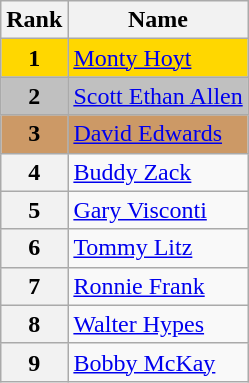<table class="wikitable">
<tr>
<th>Rank</th>
<th>Name</th>
</tr>
<tr bgcolor="gold">
<td align="center"><strong>1</strong></td>
<td><a href='#'>Monty Hoyt</a></td>
</tr>
<tr bgcolor="silver">
<td align="center"><strong>2</strong></td>
<td><a href='#'>Scott Ethan Allen</a></td>
</tr>
<tr bgcolor="cc9966">
<td align="center"><strong>3</strong></td>
<td><a href='#'>David Edwards</a></td>
</tr>
<tr>
<th>4</th>
<td><a href='#'>Buddy Zack</a></td>
</tr>
<tr>
<th>5</th>
<td><a href='#'>Gary Visconti</a></td>
</tr>
<tr>
<th>6</th>
<td><a href='#'>Tommy Litz</a></td>
</tr>
<tr>
<th>7</th>
<td><a href='#'>Ronnie Frank</a></td>
</tr>
<tr>
<th>8</th>
<td><a href='#'>Walter Hypes</a></td>
</tr>
<tr>
<th>9</th>
<td><a href='#'>Bobby McKay</a></td>
</tr>
</table>
